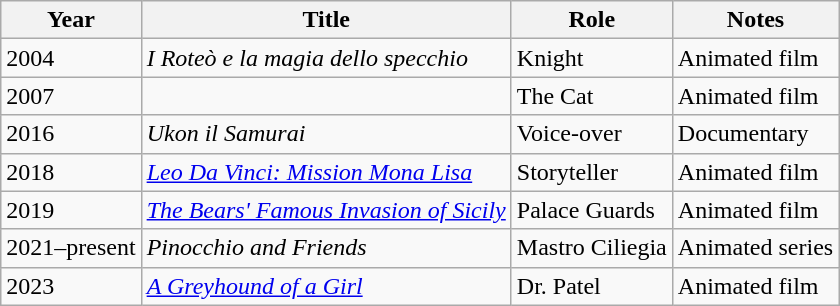<table class="wikitable plainrowheaders sortable">
<tr>
<th scope="col">Year</th>
<th scope="col">Title</th>
<th scope="col">Role</th>
<th scope="col">Notes</th>
</tr>
<tr>
<td>2004</td>
<td><em>I Roteò e la magia dello specchio</em></td>
<td>Knight</td>
<td>Animated film</td>
</tr>
<tr>
<td>2007</td>
<td><em></em></td>
<td>The Cat</td>
<td>Animated film</td>
</tr>
<tr>
<td>2016</td>
<td><em>Ukon il Samurai</em></td>
<td>Voice-over</td>
<td>Documentary</td>
</tr>
<tr>
<td>2018</td>
<td><em><a href='#'>Leo Da Vinci: Mission Mona Lisa</a></em></td>
<td>Storyteller</td>
<td>Animated film</td>
</tr>
<tr>
<td>2019</td>
<td><em><a href='#'>The Bears' Famous Invasion of Sicily</a></em></td>
<td>Palace Guards</td>
<td>Animated film</td>
</tr>
<tr>
<td>2021–present</td>
<td><em>Pinocchio and Friends</em></td>
<td>Mastro Ciliegia</td>
<td>Animated series</td>
</tr>
<tr>
<td>2023</td>
<td><em><a href='#'>A Greyhound of a Girl</a></em></td>
<td>Dr. Patel</td>
<td>Animated film</td>
</tr>
</table>
